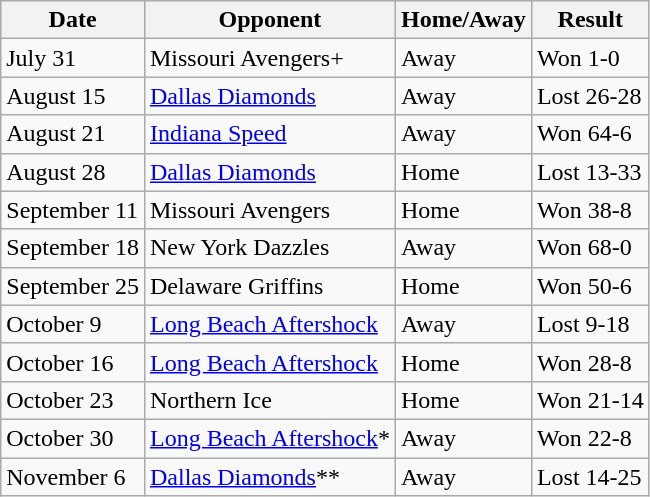<table class="wikitable">
<tr>
<th>Date</th>
<th>Opponent</th>
<th>Home/Away</th>
<th>Result</th>
</tr>
<tr>
<td>July 31</td>
<td>Missouri Avengers+</td>
<td>Away</td>
<td>Won 1-0</td>
</tr>
<tr>
<td>August 15</td>
<td><a href='#'>Dallas Diamonds</a></td>
<td>Away</td>
<td>Lost 26-28</td>
</tr>
<tr>
<td>August 21</td>
<td><a href='#'>Indiana Speed</a></td>
<td>Away</td>
<td>Won 64-6</td>
</tr>
<tr>
<td>August 28</td>
<td><a href='#'>Dallas Diamonds</a></td>
<td>Home</td>
<td>Lost 13-33</td>
</tr>
<tr>
<td>September 11</td>
<td>Missouri Avengers</td>
<td>Home</td>
<td>Won 38-8</td>
</tr>
<tr>
<td>September 18</td>
<td>New York Dazzles</td>
<td>Away</td>
<td>Won 68-0</td>
</tr>
<tr>
<td>September 25</td>
<td>Delaware Griffins</td>
<td>Home</td>
<td>Won 50-6</td>
</tr>
<tr>
<td>October 9</td>
<td><a href='#'>Long Beach Aftershock</a></td>
<td>Away</td>
<td>Lost 9-18</td>
</tr>
<tr>
<td>October 16</td>
<td><a href='#'>Long Beach Aftershock</a></td>
<td>Home</td>
<td>Won 28-8</td>
</tr>
<tr>
<td>October 23</td>
<td>Northern Ice</td>
<td>Home</td>
<td>Won 21-14</td>
</tr>
<tr>
<td>October 30</td>
<td><a href='#'>Long Beach Aftershock</a>*</td>
<td>Away</td>
<td>Won 22-8</td>
</tr>
<tr>
<td>November 6</td>
<td><a href='#'>Dallas Diamonds</a>**</td>
<td>Away</td>
<td>Lost 14-25</td>
</tr>
</table>
